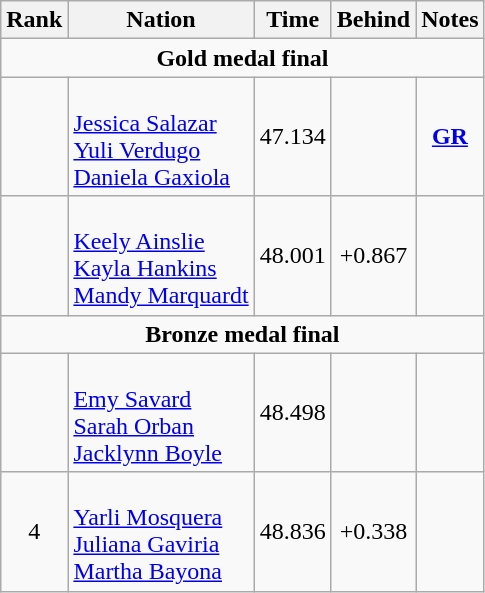<table class="wikitable" style="text-align:center">
<tr>
<th>Rank</th>
<th>Nation</th>
<th>Time</th>
<th>Behind</th>
<th>Notes</th>
</tr>
<tr>
<td colspan=5><strong>Gold medal final</strong></td>
</tr>
<tr>
<td></td>
<td align=left><br><a href='#'>Jessica Salazar</a><br><a href='#'>Yuli Verdugo</a><br><a href='#'>Daniela Gaxiola</a></td>
<td>47.134</td>
<td></td>
<td><strong><a href='#'>GR</a></strong></td>
</tr>
<tr>
<td></td>
<td align=left><br><a href='#'>Keely Ainslie</a><br><a href='#'>Kayla Hankins</a><br><a href='#'>Mandy Marquardt</a></td>
<td>48.001</td>
<td>+0.867</td>
<td></td>
</tr>
<tr>
<td colspan=5><strong>Bronze medal final</strong></td>
</tr>
<tr>
<td></td>
<td align=left><br><a href='#'>Emy Savard</a><br><a href='#'>Sarah Orban</a><br><a href='#'>Jacklynn Boyle</a></td>
<td>48.498</td>
<td></td>
<td></td>
</tr>
<tr>
<td>4</td>
<td align=left><br><a href='#'>Yarli Mosquera</a><br><a href='#'>Juliana Gaviria</a><br><a href='#'>Martha Bayona</a></td>
<td>48.836</td>
<td>+0.338</td>
<td></td>
</tr>
</table>
